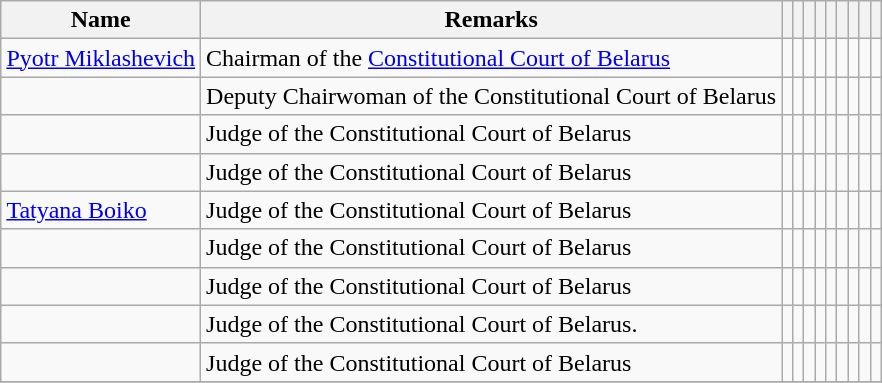<table class="wikitable sortable" style="margin: auto">
<tr>
<th>Name</th>
<th>Remarks</th>
<th></th>
<th></th>
<th></th>
<th></th>
<th></th>
<th></th>
<th></th>
<th></th>
<th></th>
</tr>
<tr>
<td><a href='#'>Pyotr Miklashevich</a></td>
<td>Chairman of the <a href='#'>Constitutional Court of Belarus</a></td>
<td style="text-align:center;"></td>
<td style="text-align:center;"></td>
<td style="text-align:center;"></td>
<td style="text-align:center;"></td>
<td style="text-align:center;"></td>
<td style="text-align:center;"></td>
<td style="text-align:center;"></td>
<td style="text-align:center;"></td>
<td style="text-align:center;"></td>
</tr>
<tr>
<td></td>
<td>Deputy Chairwoman of the Constitutional Court of Belarus</td>
<td style="text-align:center;"></td>
<td style="text-align:center;"></td>
<td style="text-align:center;"></td>
<td></td>
<td></td>
<td></td>
<td></td>
<td></td>
<td></td>
</tr>
<tr>
<td></td>
<td>Judge of the Constitutional Court of Belarus</td>
<td style="text-align:center;"></td>
<td style="text-align:center;"></td>
<td style="text-align:center;"></td>
<td></td>
<td></td>
<td></td>
<td></td>
<td></td>
<td></td>
</tr>
<tr>
<td></td>
<td>Judge of the Constitutional Court of Belarus</td>
<td style="text-align:center;"></td>
<td style="text-align:center;"></td>
<td style="text-align:center;"></td>
<td></td>
<td></td>
<td></td>
<td></td>
<td></td>
<td></td>
</tr>
<tr>
<td><a href='#'>Tatyana Boiko</a></td>
<td>Judge of the Constitutional Court of Belarus</td>
<td style="text-align:center;"></td>
<td style="text-align:center;"></td>
<td style="text-align:center;"></td>
<td></td>
<td></td>
<td></td>
<td></td>
<td></td>
<td></td>
</tr>
<tr>
<td></td>
<td>Judge of the Constitutional Court of Belarus</td>
<td style="text-align:center;"></td>
<td style="text-align:center;"></td>
<td style="text-align:center;"></td>
<td></td>
<td></td>
<td></td>
<td></td>
<td></td>
<td></td>
</tr>
<tr>
<td></td>
<td>Judge of the Constitutional Court of Belarus</td>
<td style="text-align:center;"></td>
<td style="text-align:center;"></td>
<td style="text-align:center;"></td>
<td></td>
<td></td>
<td></td>
<td></td>
<td></td>
<td></td>
</tr>
<tr>
<td></td>
<td>Judge of the Constitutional Court of Belarus.</td>
<td style="text-align:center;"></td>
<td style="text-align:center;"></td>
<td style="text-align:center;"></td>
<td></td>
<td></td>
<td></td>
<td></td>
<td></td>
<td></td>
</tr>
<tr>
<td></td>
<td>Judge of the Constitutional Court of Belarus</td>
<td style="text-align:center;"></td>
<td style="text-align:center;"></td>
<td style="text-align:center;"></td>
<td></td>
<td></td>
<td></td>
<td></td>
<td></td>
<td></td>
</tr>
<tr>
</tr>
</table>
